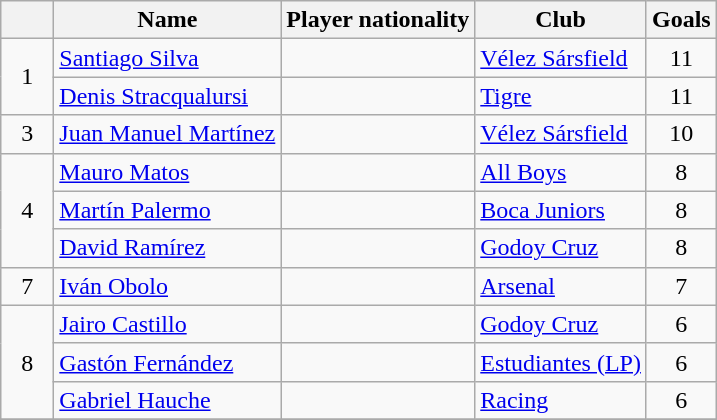<table class="wikitable" border="1">
<tr>
<th width="28"></th>
<th>Name</th>
<th>Player nationality</th>
<th>Club</th>
<th>Goals</th>
</tr>
<tr>
<td align=center rowspan=2>1</td>
<td><a href='#'>Santiago Silva</a></td>
<td></td>
<td><a href='#'>Vélez Sársfield</a></td>
<td align=center>11</td>
</tr>
<tr>
<td><a href='#'>Denis Stracqualursi</a></td>
<td></td>
<td><a href='#'>Tigre</a></td>
<td align=center>11</td>
</tr>
<tr>
<td align=center rowspan=1>3</td>
<td><a href='#'>Juan Manuel Martínez</a></td>
<td></td>
<td><a href='#'>Vélez Sársfield</a></td>
<td align=center>10</td>
</tr>
<tr>
<td align=center rowspan=3>4</td>
<td><a href='#'>Mauro Matos</a></td>
<td></td>
<td><a href='#'>All Boys</a></td>
<td align=center>8</td>
</tr>
<tr>
<td><a href='#'>Martín Palermo</a></td>
<td></td>
<td><a href='#'>Boca Juniors</a></td>
<td align=center>8</td>
</tr>
<tr>
<td><a href='#'>David Ramírez</a></td>
<td></td>
<td><a href='#'>Godoy Cruz</a></td>
<td align=center>8</td>
</tr>
<tr>
<td align=center rowspan=1>7</td>
<td><a href='#'>Iván Obolo</a></td>
<td></td>
<td><a href='#'>Arsenal</a></td>
<td align=center>7</td>
</tr>
<tr>
<td align=center rowspan=3>8</td>
<td><a href='#'>Jairo Castillo</a></td>
<td></td>
<td><a href='#'>Godoy Cruz</a></td>
<td align=center>6</td>
</tr>
<tr>
<td><a href='#'>Gastón Fernández</a></td>
<td></td>
<td><a href='#'>Estudiantes (LP)</a></td>
<td align=center>6</td>
</tr>
<tr>
<td><a href='#'>Gabriel Hauche</a></td>
<td></td>
<td><a href='#'>Racing</a></td>
<td align=center>6</td>
</tr>
<tr>
</tr>
</table>
